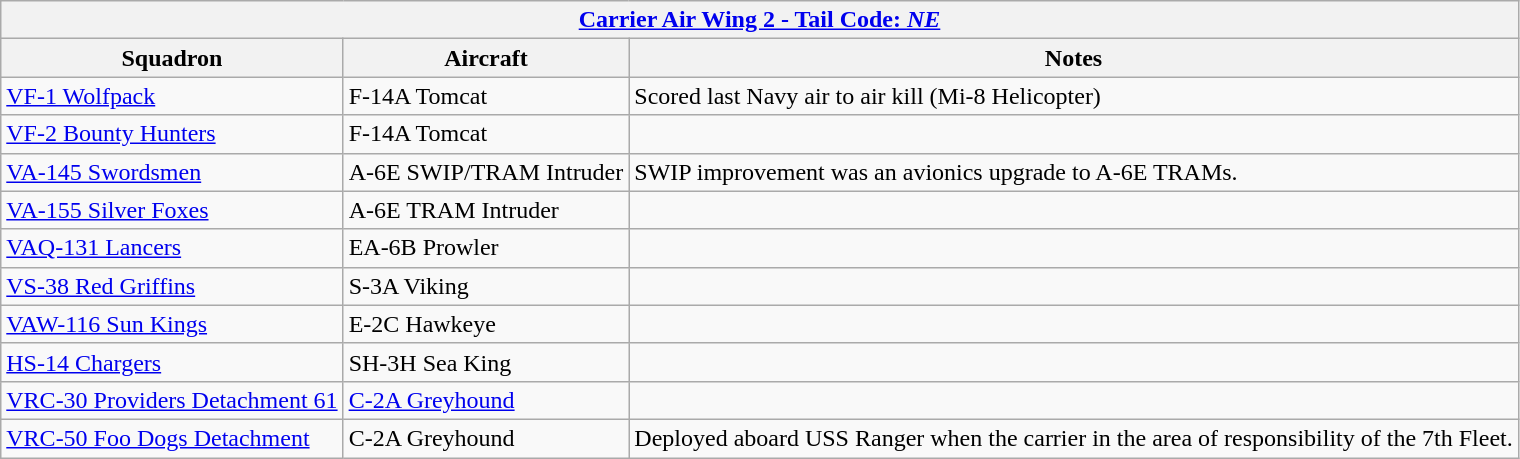<table class="wikitable">
<tr>
<th colspan="3"><a href='#'>Carrier Air Wing 2 - Tail Code: <em>NE</em></a></th>
</tr>
<tr>
<th>Squadron</th>
<th>Aircraft</th>
<th>Notes</th>
</tr>
<tr>
<td><a href='#'>VF-1 Wolfpack</a></td>
<td>F-14A Tomcat</td>
<td>Scored last Navy air to air kill (Mi-8 Helicopter)</td>
</tr>
<tr>
<td><a href='#'>VF-2 Bounty Hunters</a></td>
<td>F-14A Tomcat</td>
<td></td>
</tr>
<tr>
<td><a href='#'>VA-145 Swordsmen</a></td>
<td>A-6E SWIP/TRAM Intruder</td>
<td>SWIP improvement was an avionics upgrade to A-6E TRAMs.</td>
</tr>
<tr>
<td><a href='#'>VA-155 Silver Foxes</a></td>
<td>A-6E TRAM Intruder</td>
<td></td>
</tr>
<tr>
<td><a href='#'>VAQ-131 Lancers</a></td>
<td>EA-6B Prowler</td>
<td></td>
</tr>
<tr>
<td><a href='#'>VS-38 Red Griffins</a></td>
<td>S-3A Viking</td>
<td></td>
</tr>
<tr>
<td><a href='#'>VAW-116 Sun Kings</a></td>
<td>E-2C Hawkeye</td>
<td></td>
</tr>
<tr>
<td><a href='#'>HS-14 Chargers</a></td>
<td>SH-3H Sea King</td>
<td></td>
</tr>
<tr>
<td><a href='#'>VRC-30 Providers Detachment 61</a></td>
<td><a href='#'>C-2A Greyhound</a></td>
<td></td>
</tr>
<tr>
<td><a href='#'>VRC-50 Foo Dogs Detachment</a></td>
<td>C-2A Greyhound</td>
<td>Deployed aboard USS Ranger when the carrier in the area of responsibility of the 7th Fleet.</td>
</tr>
</table>
